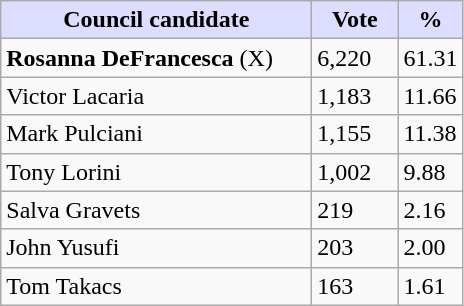<table class="wikitable">
<tr>
<th style="background:#ddf; width:200px;">Council candidate</th>
<th style="background:#ddf; width:50px;">Vote</th>
<th style="background:#ddf; width:30px;">%</th>
</tr>
<tr>
<td><strong>Rosanna DeFrancesca</strong> (X)</td>
<td>6,220</td>
<td>61.31</td>
</tr>
<tr>
<td>Victor Lacaria</td>
<td>1,183</td>
<td>11.66</td>
</tr>
<tr>
<td>Mark Pulciani</td>
<td>1,155</td>
<td>11.38</td>
</tr>
<tr>
<td>Tony Lorini</td>
<td>1,002</td>
<td>9.88</td>
</tr>
<tr>
<td>Salva Gravets</td>
<td>219</td>
<td>2.16</td>
</tr>
<tr>
<td>John Yusufi</td>
<td>203</td>
<td>2.00</td>
</tr>
<tr>
<td>Tom Takacs</td>
<td>163</td>
<td>1.61</td>
</tr>
</table>
